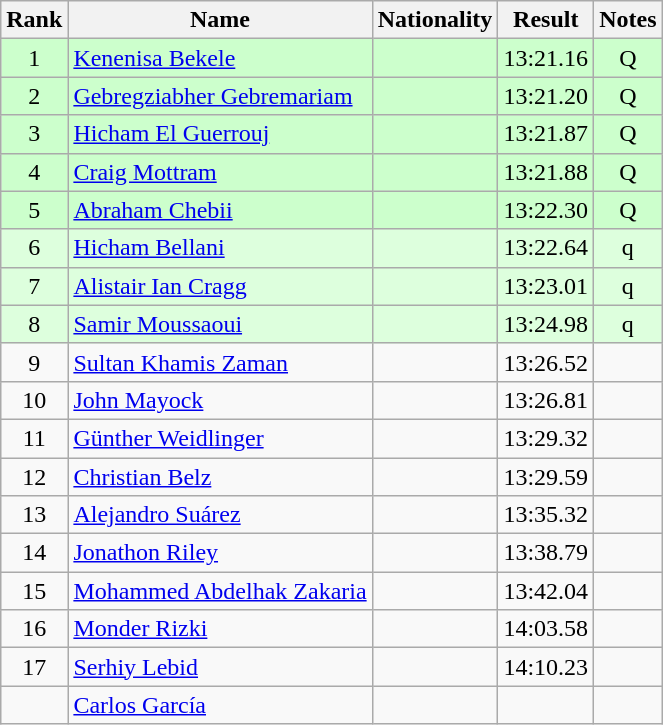<table class="wikitable sortable" style="text-align:center">
<tr>
<th>Rank</th>
<th>Name</th>
<th>Nationality</th>
<th>Result</th>
<th>Notes</th>
</tr>
<tr bgcolor=ccffcc>
<td>1</td>
<td align=left><a href='#'>Kenenisa Bekele</a></td>
<td align=left></td>
<td>13:21.16</td>
<td>Q</td>
</tr>
<tr bgcolor=ccffcc>
<td>2</td>
<td align=left><a href='#'>Gebregziabher Gebremariam</a></td>
<td align=left></td>
<td>13:21.20</td>
<td>Q</td>
</tr>
<tr bgcolor=ccffcc>
<td>3</td>
<td align=left><a href='#'>Hicham El Guerrouj</a></td>
<td align=left></td>
<td>13:21.87</td>
<td>Q</td>
</tr>
<tr bgcolor=ccffcc>
<td>4</td>
<td align=left><a href='#'>Craig Mottram</a></td>
<td align=left></td>
<td>13:21.88</td>
<td>Q</td>
</tr>
<tr bgcolor=ccffcc>
<td>5</td>
<td align=left><a href='#'>Abraham Chebii</a></td>
<td align=left></td>
<td>13:22.30</td>
<td>Q</td>
</tr>
<tr bgcolor=ddffdd>
<td>6</td>
<td align=left><a href='#'>Hicham Bellani</a></td>
<td align=left></td>
<td>13:22.64</td>
<td>q</td>
</tr>
<tr bgcolor=ddffdd>
<td>7</td>
<td align=left><a href='#'>Alistair Ian Cragg</a></td>
<td align=left></td>
<td>13:23.01</td>
<td>q</td>
</tr>
<tr bgcolor=ddffdd>
<td>8</td>
<td align=left><a href='#'>Samir Moussaoui</a></td>
<td align=left></td>
<td>13:24.98</td>
<td>q</td>
</tr>
<tr>
<td>9</td>
<td align=left><a href='#'>Sultan Khamis Zaman</a></td>
<td align=left></td>
<td>13:26.52</td>
<td></td>
</tr>
<tr>
<td>10</td>
<td align=left><a href='#'>John Mayock</a></td>
<td align=left></td>
<td>13:26.81</td>
<td></td>
</tr>
<tr>
<td>11</td>
<td align=left><a href='#'>Günther Weidlinger</a></td>
<td align=left></td>
<td>13:29.32</td>
<td></td>
</tr>
<tr>
<td>12</td>
<td align=left><a href='#'>Christian Belz</a></td>
<td align=left></td>
<td>13:29.59</td>
<td></td>
</tr>
<tr>
<td>13</td>
<td align=left><a href='#'>Alejandro Suárez</a></td>
<td align=left></td>
<td>13:35.32</td>
<td></td>
</tr>
<tr>
<td>14</td>
<td align=left><a href='#'>Jonathon Riley</a></td>
<td align=left></td>
<td>13:38.79</td>
<td></td>
</tr>
<tr>
<td>15</td>
<td align=left><a href='#'>Mohammed Abdelhak Zakaria</a></td>
<td align=left></td>
<td>13:42.04</td>
<td></td>
</tr>
<tr>
<td>16</td>
<td align=left><a href='#'>Monder Rizki</a></td>
<td align=left></td>
<td>14:03.58</td>
<td></td>
</tr>
<tr>
<td>17</td>
<td align=left><a href='#'>Serhiy Lebid</a></td>
<td align=left></td>
<td>14:10.23</td>
<td></td>
</tr>
<tr>
<td></td>
<td align=left><a href='#'>Carlos García</a></td>
<td align=left></td>
<td></td>
<td></td>
</tr>
</table>
